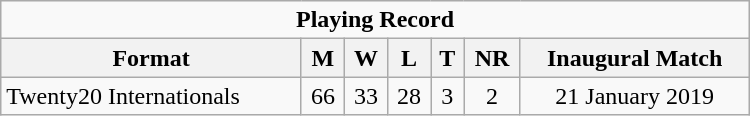<table class="wikitable" style="text-align: center; width: 500px;">
<tr>
<td colspan=7 align="center"><strong>Playing Record</strong></td>
</tr>
<tr>
<th>Format</th>
<th>M</th>
<th>W</th>
<th>L</th>
<th>T</th>
<th>NR</th>
<th>Inaugural Match</th>
</tr>
<tr>
<td align="left">Twenty20 Internationals</td>
<td>66</td>
<td>33</td>
<td>28</td>
<td>3</td>
<td>2</td>
<td>21 January 2019</td>
</tr>
</table>
